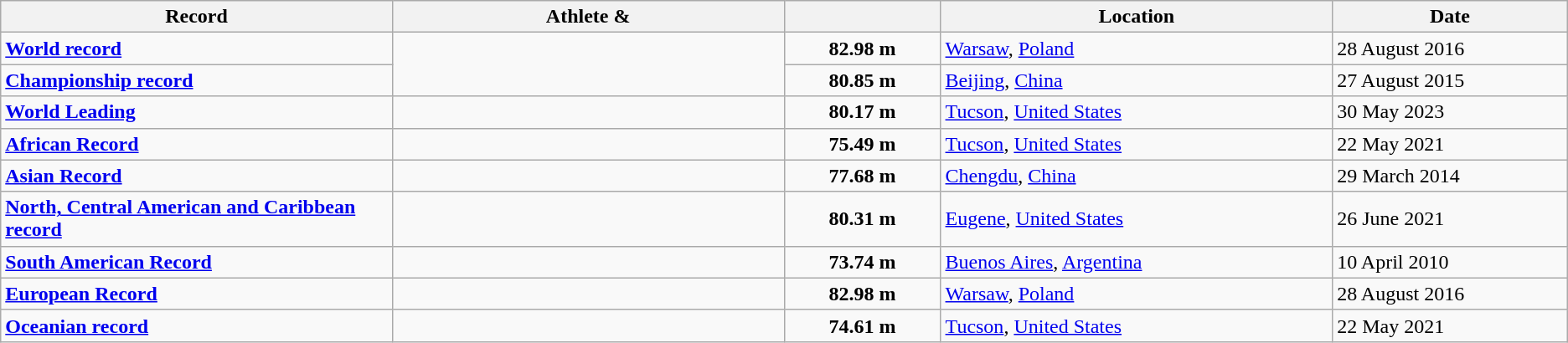<table class="wikitable">
<tr>
<th width=25% align=center>Record</th>
<th width=25% align=center>Athlete & </th>
<th width=10% align=center></th>
<th width=25% align=center>Location</th>
<th width=15% align=center>Date</th>
</tr>
<tr>
<td><strong><a href='#'>World record</a></strong></td>
<td rowspan=2></td>
<td align=center><strong>82.98 m</strong></td>
<td><a href='#'>Warsaw</a>, <a href='#'>Poland</a></td>
<td>28 August 2016</td>
</tr>
<tr>
<td><strong><a href='#'>Championship record</a></strong></td>
<td align=center><strong>80.85 m</strong></td>
<td><a href='#'>Beijing</a>, <a href='#'>China</a></td>
<td>27 August 2015</td>
</tr>
<tr>
<td><strong><a href='#'>World Leading</a></strong></td>
<td></td>
<td align=center><strong>80.17 m</strong></td>
<td><a href='#'>Tucson</a>, <a href='#'>United States</a></td>
<td>30 May 2023</td>
</tr>
<tr>
<td><strong><a href='#'>African Record</a></strong></td>
<td></td>
<td align=center><strong>75.49 m</strong></td>
<td><a href='#'>Tucson</a>, <a href='#'>United States</a></td>
<td>22 May 2021</td>
</tr>
<tr>
<td><strong><a href='#'>Asian Record</a></strong></td>
<td></td>
<td align=center><strong>77.68 m</strong></td>
<td><a href='#'>Chengdu</a>, <a href='#'>China</a></td>
<td>29 March 2014</td>
</tr>
<tr>
<td><strong><a href='#'>North, Central American and Caribbean record</a></strong></td>
<td></td>
<td align=center><strong>80.31 m</strong></td>
<td><a href='#'>Eugene</a>, <a href='#'>United States</a></td>
<td>26 June 2021</td>
</tr>
<tr>
<td><strong><a href='#'>South American Record</a></strong></td>
<td></td>
<td align=center><strong>73.74 m</strong></td>
<td><a href='#'>Buenos Aires</a>, <a href='#'>Argentina</a></td>
<td>10 April 2010</td>
</tr>
<tr>
<td><strong><a href='#'>European Record</a></strong></td>
<td></td>
<td align=center><strong>82.98 m</strong></td>
<td><a href='#'>Warsaw</a>, <a href='#'>Poland</a></td>
<td>28 August 2016</td>
</tr>
<tr>
<td><strong><a href='#'>Oceanian record</a></strong></td>
<td></td>
<td align=center><strong>74.61 m</strong></td>
<td><a href='#'>Tucson</a>, <a href='#'>United States</a></td>
<td>22 May 2021</td>
</tr>
</table>
